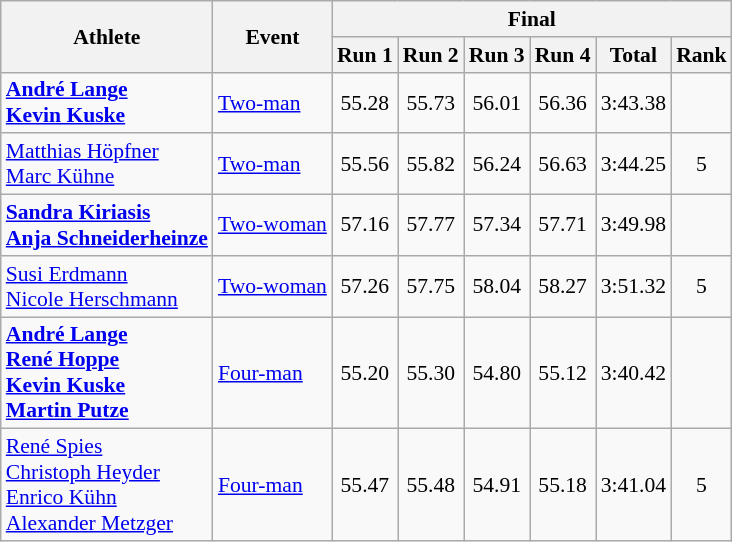<table class="wikitable" style="font-size:90%">
<tr>
<th rowspan="2">Athlete</th>
<th rowspan="2">Event</th>
<th colspan="6">Final</th>
</tr>
<tr>
<th>Run 1</th>
<th>Run 2</th>
<th>Run 3</th>
<th>Run 4</th>
<th>Total</th>
<th>Rank</th>
</tr>
<tr>
<td><strong><a href='#'>André Lange</a><br><a href='#'>Kevin Kuske</a></strong></td>
<td><a href='#'>Two-man</a></td>
<td align="center">55.28</td>
<td align="center">55.73</td>
<td align="center">56.01</td>
<td align="center">56.36</td>
<td align="center">3:43.38</td>
<td align="center"></td>
</tr>
<tr>
<td><a href='#'>Matthias Höpfner</a><br><a href='#'>Marc Kühne</a></td>
<td><a href='#'>Two-man</a></td>
<td align="center">55.56</td>
<td align="center">55.82</td>
<td align="center">56.24</td>
<td align="center">56.63</td>
<td align="center">3:44.25</td>
<td align="center">5</td>
</tr>
<tr>
<td><strong><a href='#'>Sandra Kiriasis</a><br><a href='#'>Anja Schneiderheinze</a></strong></td>
<td><a href='#'>Two-woman</a></td>
<td align="center">57.16</td>
<td align="center">57.77</td>
<td align="center">57.34</td>
<td align="center">57.71</td>
<td align="center">3:49.98</td>
<td align="center"></td>
</tr>
<tr>
<td><a href='#'>Susi Erdmann</a><br><a href='#'>Nicole Herschmann</a></td>
<td><a href='#'>Two-woman</a></td>
<td align="center">57.26</td>
<td align="center">57.75</td>
<td align="center">58.04</td>
<td align="center">58.27</td>
<td align="center">3:51.32</td>
<td align="center">5</td>
</tr>
<tr>
<td><strong><a href='#'>André Lange</a><br><a href='#'>René Hoppe</a><br><a href='#'>Kevin Kuske</a><br><a href='#'>Martin Putze</a></strong></td>
<td><a href='#'>Four-man</a></td>
<td align="center">55.20</td>
<td align="center">55.30</td>
<td align="center">54.80</td>
<td align="center">55.12</td>
<td align="center">3:40.42</td>
<td align="center"></td>
</tr>
<tr>
<td><a href='#'>René Spies</a><br><a href='#'>Christoph Heyder</a><br><a href='#'>Enrico Kühn</a><br><a href='#'>Alexander Metzger</a></td>
<td><a href='#'>Four-man</a></td>
<td align="center">55.47</td>
<td align="center">55.48</td>
<td align="center">54.91</td>
<td align="center">55.18</td>
<td align="center">3:41.04</td>
<td align="center">5</td>
</tr>
</table>
